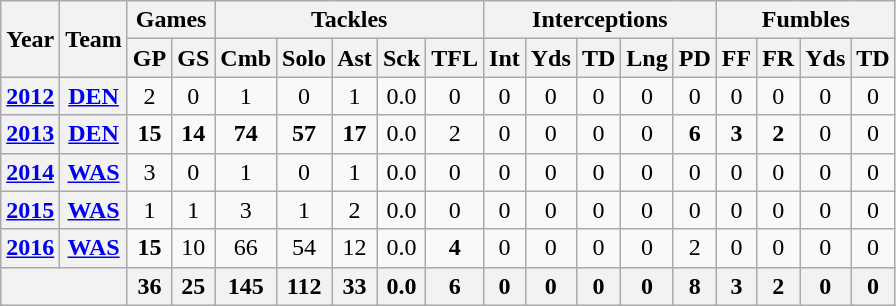<table class="wikitable" style="text-align:center">
<tr>
<th rowspan="2">Year</th>
<th rowspan="2">Team</th>
<th colspan="2">Games</th>
<th colspan="5">Tackles</th>
<th colspan="5">Interceptions</th>
<th colspan="4">Fumbles</th>
</tr>
<tr>
<th>GP</th>
<th>GS</th>
<th>Cmb</th>
<th>Solo</th>
<th>Ast</th>
<th>Sck</th>
<th>TFL</th>
<th>Int</th>
<th>Yds</th>
<th>TD</th>
<th>Lng</th>
<th>PD</th>
<th>FF</th>
<th>FR</th>
<th>Yds</th>
<th>TD</th>
</tr>
<tr>
<th><a href='#'>2012</a></th>
<th><a href='#'>DEN</a></th>
<td>2</td>
<td>0</td>
<td>1</td>
<td>0</td>
<td>1</td>
<td>0.0</td>
<td>0</td>
<td>0</td>
<td>0</td>
<td>0</td>
<td>0</td>
<td>0</td>
<td>0</td>
<td>0</td>
<td>0</td>
<td>0</td>
</tr>
<tr>
<th><a href='#'>2013</a></th>
<th><a href='#'>DEN</a></th>
<td><strong>15</strong></td>
<td><strong>14</strong></td>
<td><strong>74</strong></td>
<td><strong>57</strong></td>
<td><strong>17</strong></td>
<td>0.0</td>
<td>2</td>
<td>0</td>
<td>0</td>
<td>0</td>
<td>0</td>
<td><strong>6</strong></td>
<td><strong>3</strong></td>
<td><strong>2</strong></td>
<td>0</td>
<td>0</td>
</tr>
<tr>
<th><a href='#'>2014</a></th>
<th><a href='#'>WAS</a></th>
<td>3</td>
<td>0</td>
<td>1</td>
<td>0</td>
<td>1</td>
<td>0.0</td>
<td>0</td>
<td>0</td>
<td>0</td>
<td>0</td>
<td>0</td>
<td>0</td>
<td>0</td>
<td>0</td>
<td>0</td>
<td>0</td>
</tr>
<tr>
<th><a href='#'>2015</a></th>
<th><a href='#'>WAS</a></th>
<td>1</td>
<td>1</td>
<td>3</td>
<td>1</td>
<td>2</td>
<td>0.0</td>
<td>0</td>
<td>0</td>
<td>0</td>
<td>0</td>
<td>0</td>
<td>0</td>
<td>0</td>
<td>0</td>
<td>0</td>
<td>0</td>
</tr>
<tr>
<th><a href='#'>2016</a></th>
<th><a href='#'>WAS</a></th>
<td><strong>15</strong></td>
<td>10</td>
<td>66</td>
<td>54</td>
<td>12</td>
<td>0.0</td>
<td><strong>4</strong></td>
<td>0</td>
<td>0</td>
<td>0</td>
<td>0</td>
<td>2</td>
<td>0</td>
<td>0</td>
<td>0</td>
<td>0</td>
</tr>
<tr>
<th colspan="2"></th>
<th>36</th>
<th>25</th>
<th>145</th>
<th>112</th>
<th>33</th>
<th>0.0</th>
<th>6</th>
<th>0</th>
<th>0</th>
<th>0</th>
<th>0</th>
<th>8</th>
<th>3</th>
<th>2</th>
<th>0</th>
<th>0</th>
</tr>
</table>
